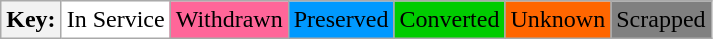<table class="wikitable">
<tr>
<th>Key:</th>
<td bgcolor=#FFFFFF>In Service</td>
<td bgcolor=#FF6699>Withdrawn</td>
<td bgcolor=#0099FF>Preserved</td>
<td bgcolor=#00CC00>Converted</td>
<td bgcolor=#FF6600>Unknown</td>
<td bgcolor=#808080>Scrapped</td>
</tr>
</table>
